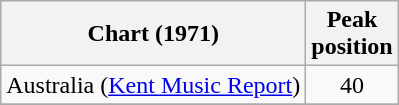<table class="wikitable">
<tr>
<th>Chart (1971)</th>
<th>Peak<br>position</th>
</tr>
<tr>
<td>Australia (<a href='#'>Kent Music Report</a>)</td>
<td style="text-align:center;">40</td>
</tr>
<tr>
</tr>
<tr>
</tr>
</table>
